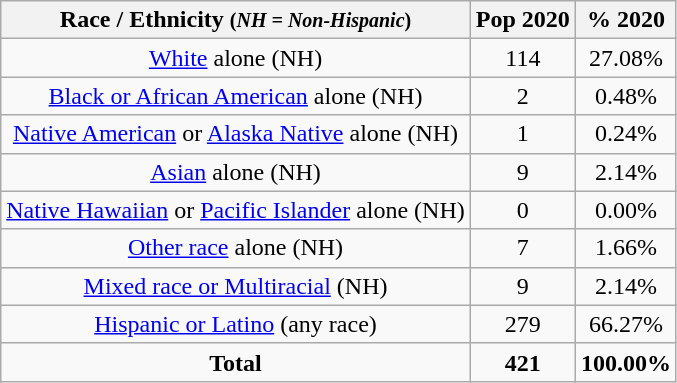<table class="wikitable" style="text-align:center;">
<tr>
<th>Race / Ethnicity <small>(<em>NH = Non-Hispanic</em>)</small></th>
<th>Pop 2020</th>
<th>% 2020</th>
</tr>
<tr>
<td><a href='#'>White</a> alone (NH)</td>
<td>114</td>
<td>27.08%</td>
</tr>
<tr>
<td><a href='#'>Black or African American</a> alone (NH)</td>
<td>2</td>
<td>0.48%</td>
</tr>
<tr>
<td><a href='#'>Native American</a> or <a href='#'>Alaska Native</a> alone (NH)</td>
<td>1</td>
<td>0.24%</td>
</tr>
<tr>
<td><a href='#'>Asian</a> alone (NH)</td>
<td>9</td>
<td>2.14%</td>
</tr>
<tr>
<td><a href='#'>Native Hawaiian</a> or <a href='#'>Pacific Islander</a> alone (NH)</td>
<td>0</td>
<td>0.00%</td>
</tr>
<tr>
<td><a href='#'>Other race</a> alone (NH)</td>
<td>7</td>
<td>1.66%</td>
</tr>
<tr>
<td><a href='#'>Mixed race or Multiracial</a> (NH)</td>
<td>9</td>
<td>2.14%</td>
</tr>
<tr>
<td><a href='#'>Hispanic or Latino</a> (any race)</td>
<td>279</td>
<td>66.27%</td>
</tr>
<tr>
<td><strong>Total</strong></td>
<td><strong>421</strong></td>
<td><strong>100.00%</strong></td>
</tr>
</table>
